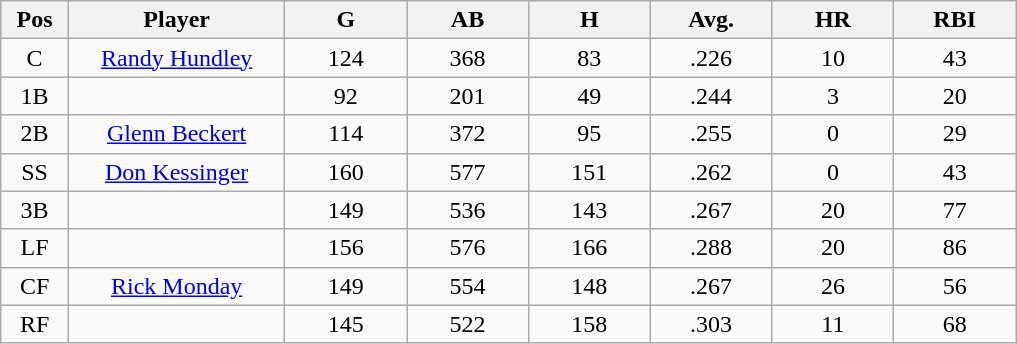<table class="wikitable sortable">
<tr>
<th bgcolor="#DDDDFF" width="5%">Pos</th>
<th bgcolor="#DDDDFF" width="16%">Player</th>
<th bgcolor="#DDDDFF" width="9%">G</th>
<th bgcolor="#DDDDFF" width="9%">AB</th>
<th bgcolor="#DDDDFF" width="9%">H</th>
<th bgcolor="#DDDDFF" width="9%">Avg.</th>
<th bgcolor="#DDDDFF" width="9%">HR</th>
<th bgcolor="#DDDDFF" width="9%">RBI</th>
</tr>
<tr align="center">
<td>C</td>
<td><a href='#'>Randy Hundley</a></td>
<td>124</td>
<td>368</td>
<td>83</td>
<td>.226</td>
<td>10</td>
<td>43</td>
</tr>
<tr align=center>
<td>1B</td>
<td></td>
<td>92</td>
<td>201</td>
<td>49</td>
<td>.244</td>
<td>3</td>
<td>20</td>
</tr>
<tr align="center">
<td>2B</td>
<td><a href='#'>Glenn Beckert</a></td>
<td>114</td>
<td>372</td>
<td>95</td>
<td>.255</td>
<td>0</td>
<td>29</td>
</tr>
<tr align=center>
<td>SS</td>
<td><a href='#'>Don Kessinger</a></td>
<td>160</td>
<td>577</td>
<td>151</td>
<td>.262</td>
<td>0</td>
<td>43</td>
</tr>
<tr align=center>
<td>3B</td>
<td></td>
<td>149</td>
<td>536</td>
<td>143</td>
<td>.267</td>
<td>20</td>
<td>77</td>
</tr>
<tr align="center">
<td>LF</td>
<td></td>
<td>156</td>
<td>576</td>
<td>166</td>
<td>.288</td>
<td>20</td>
<td>86</td>
</tr>
<tr align="center">
<td>CF</td>
<td><a href='#'>Rick Monday</a></td>
<td>149</td>
<td>554</td>
<td>148</td>
<td>.267</td>
<td>26</td>
<td>56</td>
</tr>
<tr align=center>
<td>RF</td>
<td></td>
<td>145</td>
<td>522</td>
<td>158</td>
<td>.303</td>
<td>11</td>
<td>68</td>
</tr>
</table>
